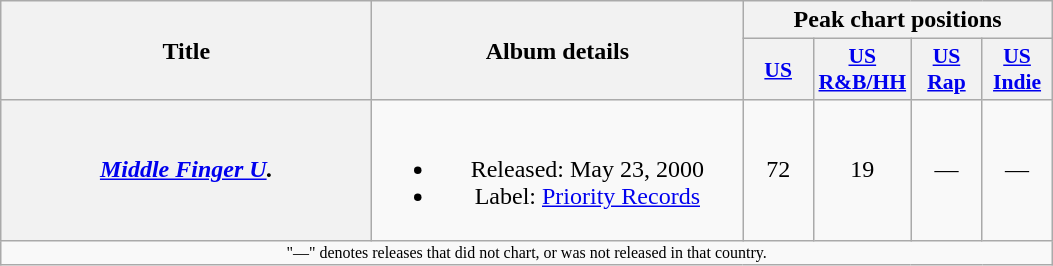<table class="wikitable plainrowheaders" style="text-align:center;">
<tr>
<th scope="col" rowspan="2" style="width:15em;">Title</th>
<th scope="col" rowspan="2" style="width:15em;">Album details</th>
<th colspan="4" scope="col">Peak chart positions</th>
</tr>
<tr>
<th scope="col" style="width:2.8em;font-size:90%;"><a href='#'>US</a><br></th>
<th scope="col" style="width:2.8em;font-size:90%;"><a href='#'>US R&B/HH</a><br></th>
<th scope="col" style="width:2.8em;font-size:90%;"><a href='#'>US Rap</a></th>
<th scope="col" style="width:2.8em;font-size:90%;"><a href='#'>US Indie</a></th>
</tr>
<tr>
<th scope="row"><em><a href='#'>Middle Finger U</a>.</em></th>
<td><br><ul><li>Released: May 23, 2000</li><li>Label: <a href='#'>Priority Records</a></li></ul></td>
<td>72</td>
<td>19</td>
<td>—</td>
<td>—</td>
</tr>
<tr>
<td colspan="6" style="text-align:center; font-size:8pt;">"—" denotes releases that did not chart, or was not released in that country.</td>
</tr>
</table>
